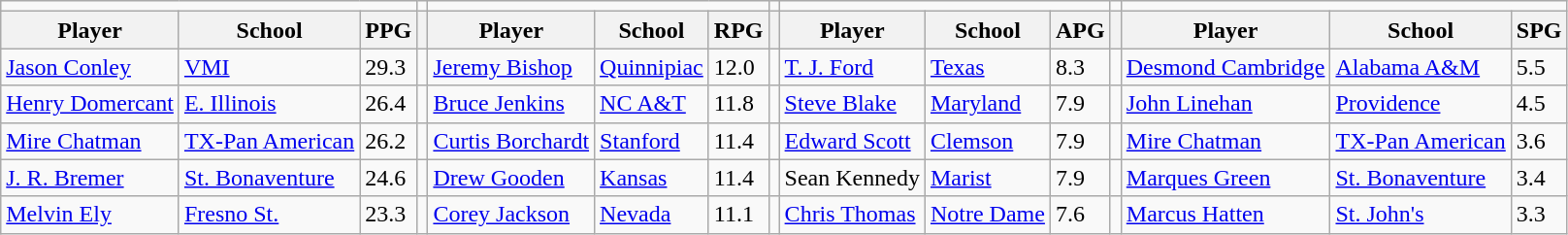<table class="wikitable" style="text-align: left;">
<tr>
<td colspan=3></td>
<td></td>
<td colspan=3></td>
<td></td>
<td colspan=3></td>
<td></td>
<td colspan=3></td>
</tr>
<tr>
<th>Player</th>
<th>School</th>
<th>PPG</th>
<th></th>
<th>Player</th>
<th>School</th>
<th>RPG</th>
<th></th>
<th>Player</th>
<th>School</th>
<th>APG</th>
<th></th>
<th>Player</th>
<th>School</th>
<th>SPG</th>
</tr>
<tr>
<td style="text-align:left;"><a href='#'>Jason Conley</a></td>
<td><a href='#'>VMI</a></td>
<td>29.3</td>
<td></td>
<td><a href='#'>Jeremy Bishop</a></td>
<td><a href='#'>Quinnipiac</a></td>
<td>12.0</td>
<td></td>
<td><a href='#'>T. J. Ford</a></td>
<td><a href='#'>Texas</a></td>
<td>8.3</td>
<td></td>
<td><a href='#'>Desmond Cambridge</a></td>
<td><a href='#'>Alabama A&M</a></td>
<td>5.5</td>
</tr>
<tr>
<td style="text-align:left;"><a href='#'>Henry Domercant</a></td>
<td><a href='#'>E. Illinois</a></td>
<td>26.4</td>
<td></td>
<td><a href='#'>Bruce Jenkins</a></td>
<td><a href='#'>NC A&T</a></td>
<td>11.8</td>
<td></td>
<td><a href='#'>Steve Blake</a></td>
<td><a href='#'>Maryland</a></td>
<td>7.9</td>
<td></td>
<td><a href='#'>John Linehan</a></td>
<td><a href='#'>Providence</a></td>
<td>4.5</td>
</tr>
<tr>
<td style="text-align:left;"><a href='#'>Mire Chatman</a></td>
<td><a href='#'>TX-Pan American</a></td>
<td>26.2</td>
<td></td>
<td><a href='#'>Curtis Borchardt</a></td>
<td><a href='#'>Stanford</a></td>
<td>11.4</td>
<td></td>
<td><a href='#'>Edward Scott</a></td>
<td><a href='#'>Clemson</a></td>
<td>7.9</td>
<td></td>
<td><a href='#'>Mire Chatman</a></td>
<td><a href='#'>TX-Pan American</a></td>
<td>3.6</td>
</tr>
<tr>
<td style="text-align:left;"><a href='#'>J. R. Bremer</a></td>
<td><a href='#'>St. Bonaventure</a></td>
<td>24.6</td>
<td></td>
<td><a href='#'>Drew Gooden</a></td>
<td><a href='#'>Kansas</a></td>
<td>11.4</td>
<td></td>
<td>Sean Kennedy</td>
<td><a href='#'>Marist</a></td>
<td>7.9</td>
<td></td>
<td><a href='#'>Marques Green</a></td>
<td><a href='#'>St. Bonaventure</a></td>
<td>3.4</td>
</tr>
<tr>
<td style="text-align:left;"><a href='#'>Melvin Ely</a></td>
<td><a href='#'>Fresno St.</a></td>
<td>23.3</td>
<td></td>
<td><a href='#'>Corey Jackson</a></td>
<td><a href='#'>Nevada</a></td>
<td>11.1</td>
<td></td>
<td><a href='#'>Chris Thomas</a></td>
<td><a href='#'>Notre Dame</a></td>
<td>7.6</td>
<td></td>
<td><a href='#'>Marcus Hatten</a></td>
<td><a href='#'>St. John's</a></td>
<td>3.3</td>
</tr>
</table>
